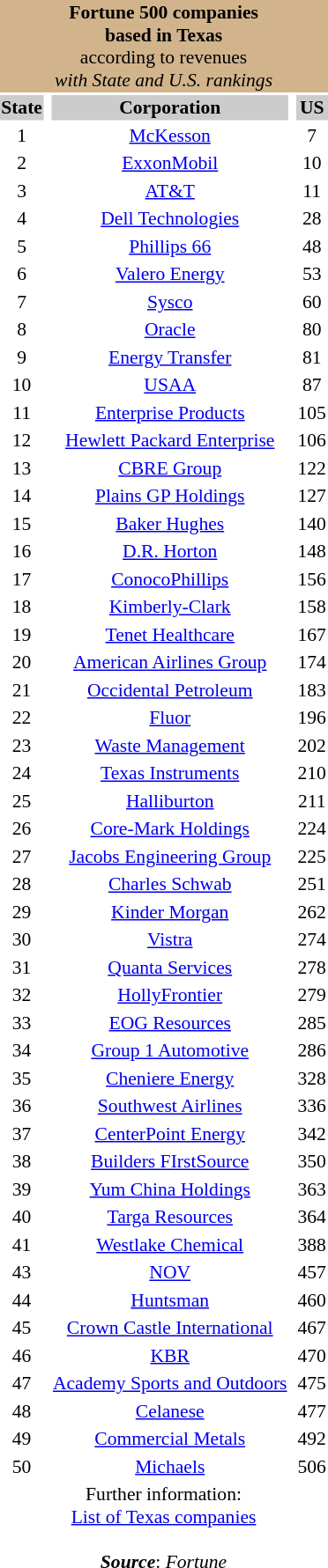<table class="toc" style="float:right; font-size:90%; text-align:center; margin:1em;">
<tr>
<td colspan="6" bgcolor="tan"><strong>Fortune 500 companies<br> based in Texas</strong><br>according to revenues<br><em>with State and U.S. rankings</em></td>
</tr>
<tr>
<td bgcolor="cccccc"><strong>State</strong></td>
<td></td>
<td bgcolor="cccccc"><strong>Corporation</strong></td>
<td></td>
<td bgcolor="cccccc"><strong>US</strong></td>
</tr>
<tr>
<td>1</td>
<td></td>
<td><a href='#'>McKesson</a></td>
<td></td>
<td>7</td>
</tr>
<tr>
<td>2</td>
<td></td>
<td><a href='#'>ExxonMobil</a></td>
<td></td>
<td>10</td>
</tr>
<tr>
<td>3</td>
<td></td>
<td><a href='#'>AT&T</a></td>
<td></td>
<td>11</td>
</tr>
<tr>
<td>4</td>
<td></td>
<td><a href='#'>Dell Technologies</a></td>
<td></td>
<td>28</td>
</tr>
<tr>
<td>5</td>
<td></td>
<td><a href='#'>Phillips 66</a></td>
<td></td>
<td>48</td>
</tr>
<tr>
<td>6</td>
<td></td>
<td><a href='#'>Valero Energy</a></td>
<td></td>
<td>53</td>
</tr>
<tr>
<td>7</td>
<td></td>
<td><a href='#'>Sysco</a></td>
<td></td>
<td>60</td>
</tr>
<tr>
<td>8</td>
<td></td>
<td><a href='#'>Oracle</a></td>
<td></td>
<td>80</td>
</tr>
<tr>
<td>9</td>
<td></td>
<td><a href='#'>Energy Transfer</a></td>
<td></td>
<td>81</td>
</tr>
<tr>
<td>10</td>
<td></td>
<td><a href='#'>USAA</a></td>
<td></td>
<td>87</td>
</tr>
<tr>
<td>11</td>
<td></td>
<td><a href='#'>Enterprise Products</a></td>
<td></td>
<td>105</td>
</tr>
<tr>
<td>12</td>
<td></td>
<td><a href='#'>Hewlett Packard Enterprise</a></td>
<td></td>
<td>106</td>
</tr>
<tr>
<td>13</td>
<td></td>
<td><a href='#'>CBRE Group</a></td>
<td></td>
<td>122</td>
</tr>
<tr>
<td>14</td>
<td></td>
<td><a href='#'>Plains GP Holdings</a></td>
<td></td>
<td>127</td>
</tr>
<tr>
<td>15</td>
<td></td>
<td><a href='#'>Baker Hughes</a></td>
<td></td>
<td>140</td>
</tr>
<tr>
<td>16</td>
<td></td>
<td><a href='#'>D.R. Horton</a></td>
<td></td>
<td>148</td>
</tr>
<tr>
<td>17</td>
<td></td>
<td><a href='#'>ConocoPhillips</a></td>
<td></td>
<td>156</td>
</tr>
<tr>
<td>18</td>
<td></td>
<td><a href='#'>Kimberly-Clark</a></td>
<td></td>
<td>158</td>
</tr>
<tr>
<td>19</td>
<td></td>
<td><a href='#'>Tenet Healthcare</a></td>
<td></td>
<td>167</td>
</tr>
<tr>
<td>20</td>
<td></td>
<td><a href='#'>American Airlines Group</a></td>
<td></td>
<td>174</td>
</tr>
<tr>
<td>21</td>
<td></td>
<td><a href='#'>Occidental Petroleum</a></td>
<td></td>
<td>183</td>
</tr>
<tr>
<td>22</td>
<td></td>
<td><a href='#'>Fluor</a></td>
<td></td>
<td>196</td>
</tr>
<tr>
<td>23</td>
<td></td>
<td><a href='#'>Waste Management</a></td>
<td></td>
<td>202</td>
</tr>
<tr>
<td>24</td>
<td></td>
<td><a href='#'>Texas Instruments</a></td>
<td></td>
<td>210</td>
</tr>
<tr>
<td>25</td>
<td></td>
<td><a href='#'>Halliburton</a></td>
<td></td>
<td>211</td>
</tr>
<tr>
<td>26</td>
<td></td>
<td><a href='#'>Core-Mark Holdings</a></td>
<td></td>
<td>224</td>
</tr>
<tr>
<td>27</td>
<td></td>
<td><a href='#'>Jacobs Engineering Group</a></td>
<td></td>
<td>225</td>
</tr>
<tr>
<td>28</td>
<td></td>
<td><a href='#'>Charles Schwab</a></td>
<td></td>
<td>251</td>
</tr>
<tr>
<td>29</td>
<td></td>
<td><a href='#'>Kinder Morgan</a></td>
<td></td>
<td>262</td>
</tr>
<tr>
<td>30</td>
<td></td>
<td><a href='#'>Vistra</a></td>
<td></td>
<td>274</td>
</tr>
<tr>
<td>31</td>
<td></td>
<td><a href='#'>Quanta Services</a></td>
<td></td>
<td>278</td>
</tr>
<tr>
<td>32</td>
<td></td>
<td><a href='#'>HollyFrontier</a></td>
<td></td>
<td>279</td>
</tr>
<tr>
<td>33</td>
<td></td>
<td><a href='#'>EOG Resources</a></td>
<td></td>
<td>285</td>
</tr>
<tr>
<td>34</td>
<td></td>
<td><a href='#'>Group 1 Automotive</a></td>
<td></td>
<td>286</td>
</tr>
<tr>
<td>35</td>
<td></td>
<td><a href='#'>Cheniere Energy</a></td>
<td></td>
<td>328</td>
</tr>
<tr>
<td>36</td>
<td></td>
<td><a href='#'>Southwest Airlines</a></td>
<td></td>
<td>336</td>
</tr>
<tr>
<td>37</td>
<td></td>
<td><a href='#'>CenterPoint Energy</a></td>
<td></td>
<td>342</td>
</tr>
<tr>
<td>38</td>
<td></td>
<td><a href='#'>Builders FIrstSource</a></td>
<td></td>
<td>350</td>
</tr>
<tr>
<td>39</td>
<td></td>
<td><a href='#'>Yum China Holdings</a></td>
<td></td>
<td>363</td>
</tr>
<tr>
<td>40</td>
<td></td>
<td><a href='#'>Targa Resources</a></td>
<td></td>
<td>364</td>
</tr>
<tr>
<td>41</td>
<td></td>
<td><a href='#'>Westlake Chemical</a></td>
<td></td>
<td>388</td>
</tr>
<tr>
<td>43</td>
<td></td>
<td><a href='#'>NOV</a></td>
<td></td>
<td>457</td>
</tr>
<tr>
<td>44</td>
<td></td>
<td><a href='#'>Huntsman</a></td>
<td></td>
<td>460</td>
</tr>
<tr>
<td>45</td>
<td></td>
<td><a href='#'>Crown Castle International</a></td>
<td></td>
<td>467</td>
</tr>
<tr>
<td>46</td>
<td></td>
<td><a href='#'>KBR</a></td>
<td></td>
<td>470</td>
</tr>
<tr>
<td>47</td>
<td></td>
<td><a href='#'>Academy Sports and Outdoors</a></td>
<td></td>
<td>475</td>
</tr>
<tr>
<td>48</td>
<td></td>
<td><a href='#'>Celanese</a></td>
<td></td>
<td>477</td>
</tr>
<tr>
<td>49</td>
<td></td>
<td><a href='#'>Commercial Metals</a></td>
<td></td>
<td>492</td>
</tr>
<tr>
<td>50</td>
<td></td>
<td><a href='#'>Michaels</a></td>
<td></td>
<td>506</td>
</tr>
<tr>
<td colspan="5">Further information:<br><a href='#'>List of Texas companies</a><br><br><strong><em>Source</em></strong>: <em>Fortune</em></td>
</tr>
</table>
